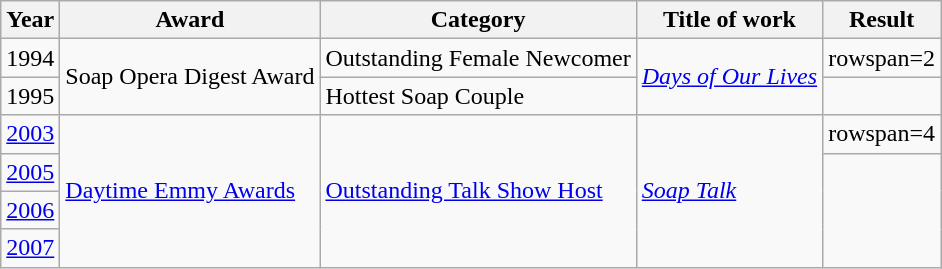<table class="wikitable sortable">
<tr>
<th>Year</th>
<th>Award</th>
<th>Category</th>
<th>Title of work</th>
<th>Result</th>
</tr>
<tr>
<td>1994</td>
<td rowspan=2>Soap Opera Digest Award</td>
<td>Outstanding Female Newcomer</td>
<td rowspan=2><em><a href='#'>Days of Our Lives</a></em></td>
<td>rowspan=2 </td>
</tr>
<tr>
<td>1995</td>
<td>Hottest Soap Couple</td>
</tr>
<tr>
<td><a href='#'>2003</a></td>
<td rowspan=4><a href='#'>Daytime Emmy Awards</a></td>
<td rowspan=4><a href='#'>Outstanding Talk Show Host</a></td>
<td rowspan=4><em><a href='#'>Soap Talk</a></em></td>
<td>rowspan=4 </td>
</tr>
<tr>
<td><a href='#'>2005</a></td>
</tr>
<tr>
<td><a href='#'>2006</a></td>
</tr>
<tr>
<td><a href='#'>2007</a></td>
</tr>
</table>
